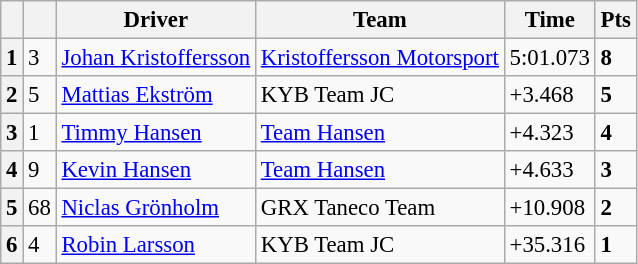<table class="wikitable" style="font-size:95%">
<tr>
<th></th>
<th></th>
<th>Driver</th>
<th>Team</th>
<th>Time</th>
<th>Pts</th>
</tr>
<tr>
<th>1</th>
<td>3</td>
<td> <a href='#'>Johan Kristoffersson</a></td>
<td><a href='#'>Kristoffersson Motorsport</a></td>
<td>5:01.073</td>
<td><strong>8</strong></td>
</tr>
<tr>
<th>2</th>
<td>5</td>
<td> <a href='#'>Mattias Ekström</a></td>
<td>KYB Team JC</td>
<td>+3.468</td>
<td><strong>5</strong></td>
</tr>
<tr>
<th>3</th>
<td>1</td>
<td> <a href='#'>Timmy Hansen</a></td>
<td><a href='#'>Team Hansen</a></td>
<td>+4.323</td>
<td><strong>4</strong></td>
</tr>
<tr>
<th>4</th>
<td>9</td>
<td> <a href='#'>Kevin Hansen</a></td>
<td><a href='#'>Team Hansen</a></td>
<td>+4.633</td>
<td><strong>3</strong></td>
</tr>
<tr>
<th>5</th>
<td>68</td>
<td> <a href='#'>Niclas Grönholm</a></td>
<td>GRX Taneco Team</td>
<td>+10.908</td>
<td><strong>2</strong></td>
</tr>
<tr>
<th>6</th>
<td>4</td>
<td> <a href='#'>Robin Larsson</a></td>
<td>KYB Team JC</td>
<td>+35.316</td>
<td><strong>1</strong></td>
</tr>
</table>
